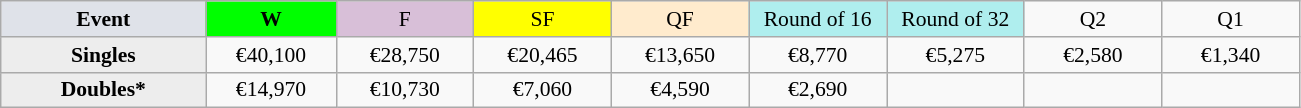<table class=wikitable style=font-size:90%;text-align:center>
<tr>
<td style="width:130px; background:#dfe2e9;"><strong>Event</strong></td>
<td style="width:80px; background:lime;"><strong>W</strong></td>
<td style="width:85px; background:thistle;">F</td>
<td style="width:85px; background:#ff0;">SF</td>
<td style="width:85px; background:#ffebcd;">QF</td>
<td style="width:85px; background:#afeeee;">Round of 16</td>
<td style="width:85px; background:#afeeee;">Round of 32</td>
<td width=85>Q2</td>
<td width=85>Q1</td>
</tr>
<tr>
<td style="background:#ededed;"><strong>Singles</strong></td>
<td>€40,100</td>
<td>€28,750</td>
<td>€20,465</td>
<td>€13,650</td>
<td>€8,770</td>
<td>€5,275</td>
<td>€2,580</td>
<td>€1,340</td>
</tr>
<tr>
<td style="background:#ededed;"><strong>Doubles*</strong></td>
<td>€14,970</td>
<td>€10,730</td>
<td>€7,060</td>
<td>€4,590</td>
<td>€2,690</td>
<td></td>
<td></td>
<td></td>
</tr>
</table>
